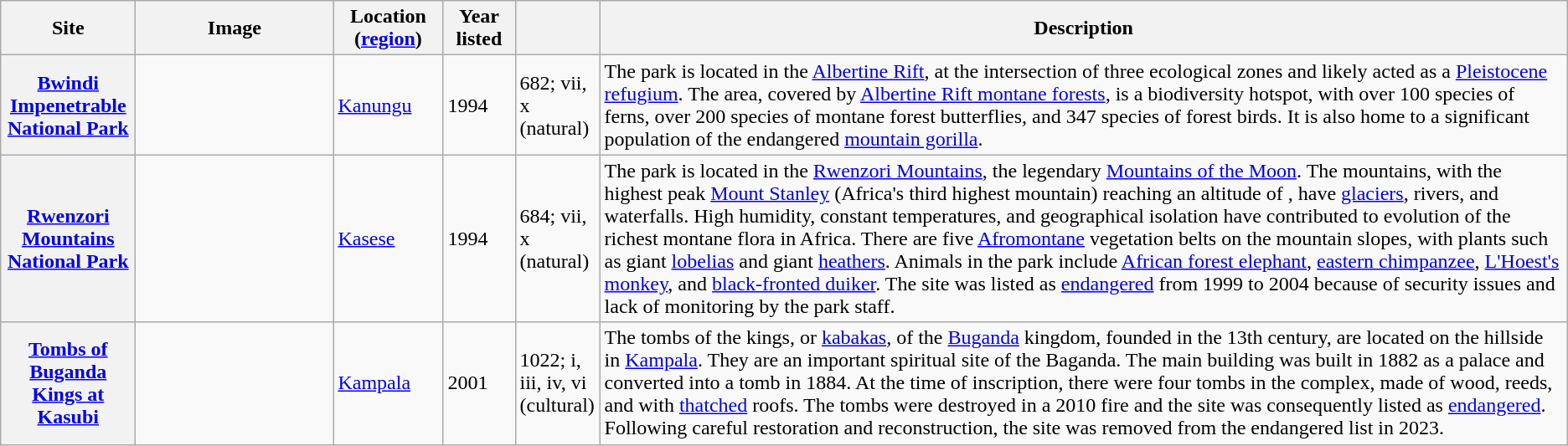<table class="wikitable sortable plainrowheaders">
<tr>
<th style="width:100px;" scope="col">Site</th>
<th class="unsortable"  style="width:150px;" scope="col">Image</th>
<th style="width:80px;" scope="col">Location (<a href='#'>region</a>)</th>
<th style="width:50px;" scope="col">Year listed</th>
<th style="width:60px;" scope="col" data-sort-type="number"></th>
<th scope="col" class="unsortable">Description</th>
</tr>
<tr>
<th scope="row"><a href='#'>Bwindi Impenetrable National Park</a></th>
<td></td>
<td><a href='#'>Kanungu</a></td>
<td>1994</td>
<td>682; vii, x (natural)</td>
<td>The park is located in the <a href='#'>Albertine Rift</a>, at the intersection of three ecological zones and likely acted as a <a href='#'>Pleistocene</a> <a href='#'>refugium</a>. The area, covered by <a href='#'>Albertine Rift montane forests</a>, is a biodiversity hotspot, with over 100 species of ferns, over 200 species of montane forest butterflies, and 347 species of forest birds. It is also home to a significant population of the endangered <a href='#'>mountain gorilla</a>.</td>
</tr>
<tr>
<th scope="row"><a href='#'>Rwenzori Mountains National Park</a></th>
<td></td>
<td><a href='#'>Kasese</a></td>
<td>1994</td>
<td>684; vii, x (natural)</td>
<td>The park is located in the <a href='#'>Rwenzori Mountains</a>, the legendary <a href='#'>Mountains of the Moon</a>. The mountains, with the highest peak <a href='#'>Mount Stanley</a> (Africa's third highest mountain) reaching an altitude of , have <a href='#'>glaciers</a>, rivers, and waterfalls. High humidity, constant temperatures, and geographical isolation have contributed to evolution of the richest montane flora in Africa. There are five <a href='#'>Afromontane</a> vegetation belts on the mountain slopes, with plants such as giant <a href='#'>lobelias</a> and giant <a href='#'>heathers</a>. Animals in the park include <a href='#'>African forest elephant</a>, <a href='#'>eastern chimpanzee</a>, <a href='#'>L'Hoest's monkey</a>, and <a href='#'>black-fronted duiker</a>. The site was listed as <a href='#'>endangered</a> from 1999 to 2004 because of security issues and lack of monitoring by the park staff.</td>
</tr>
<tr>
<th scope="row"><a href='#'>Tombs of Buganda Kings at Kasubi</a></th>
<td></td>
<td><a href='#'>Kampala</a></td>
<td>2001</td>
<td>1022; i, iii, iv, vi (cultural)</td>
<td>The tombs of the kings, or <a href='#'>kabakas</a>, of the <a href='#'>Buganda</a> kingdom, founded in the 13th century, are located on the hillside in <a href='#'>Kampala</a>. They are an important spiritual site of the Baganda. The main building was built in 1882 as a palace and converted into a tomb in 1884. At the time of inscription, there were four tombs in the complex, made of wood, reeds, and with <a href='#'>thatched</a> roofs. The tombs were destroyed in a 2010 fire and the site was consequently listed as <a href='#'>endangered</a>. Following careful restoration and reconstruction, the site was removed from the endangered list in 2023.</td>
</tr>
</table>
